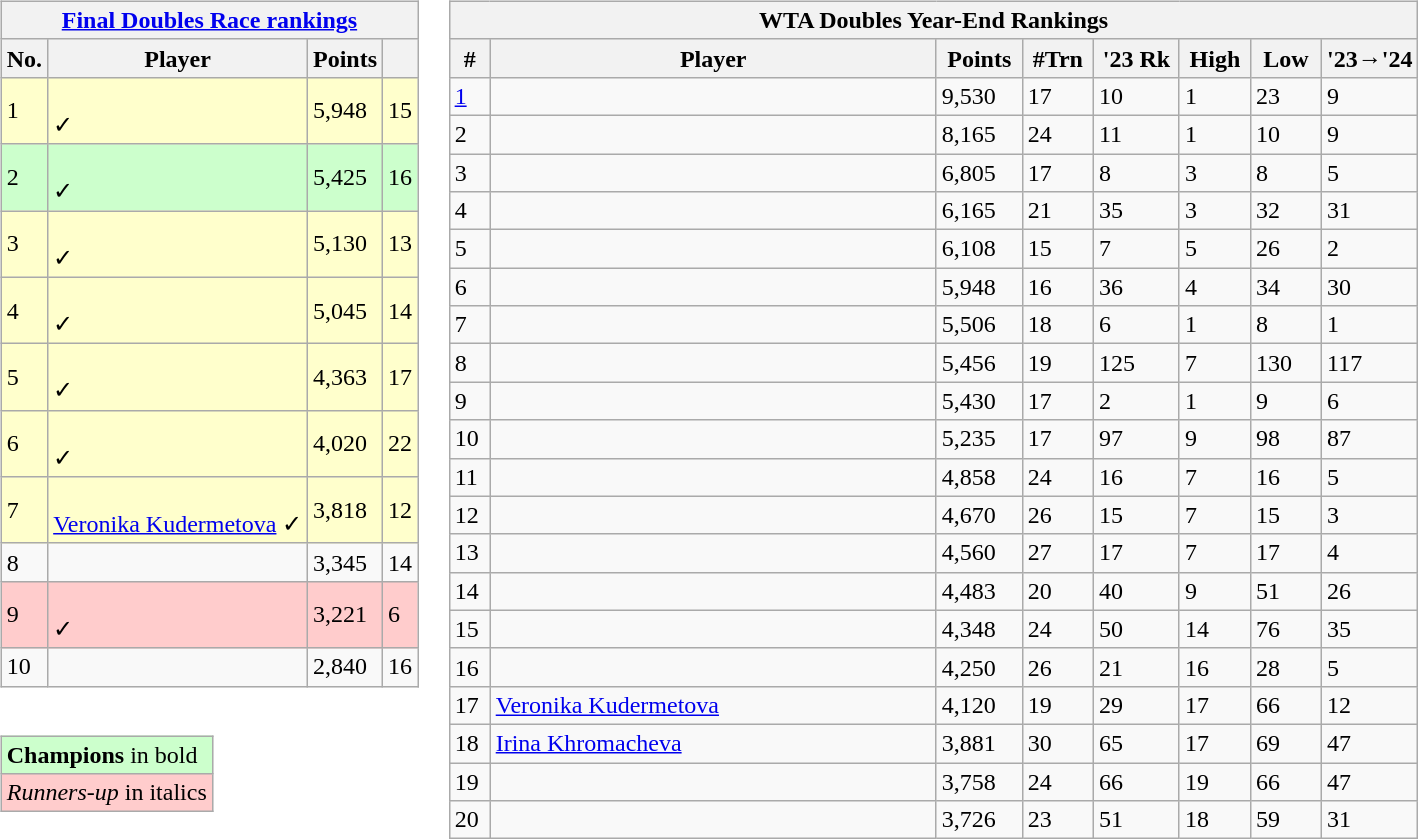<table>
<tr style="vertical-align:top">
<td><br><table class="wikitable nowrap defaultcenter col2left" style="display:inline-table">
<tr>
<th scope="col" colspan=4><a href='#'>Final Doubles Race rankings</a></th>
</tr>
<tr>
<th scope="col">No.</th>
<th scope="col">Player</th>
<th scope="col">Points</th>
<th scope="col"></th>
</tr>
<tr style="background:#ffffcc">
<td>1</td>
<td> <br>  ✓</td>
<td>5,948</td>
<td>15</td>
</tr>
<tr style="background:#cfc">
<td>2</td>
<td> <br>  ✓</td>
<td>5,425</td>
<td>16</td>
</tr>
<tr style="background:#ffffcc">
<td>3</td>
<td> <br>  ✓</td>
<td>5,130</td>
<td>13</td>
</tr>
<tr style="background:#ffffcc">
<td>4</td>
<td> <br>  ✓</td>
<td>5,045</td>
<td>14</td>
</tr>
<tr style="background:#ffffcc">
<td>5</td>
<td> <br>  ✓</td>
<td>4,363</td>
<td>17</td>
</tr>
<tr style="background:#ffffcc">
<td>6</td>
<td> <br>  ✓</td>
<td>4,020</td>
<td>22</td>
</tr>
<tr style="background:#ffffcc">
<td>7</td>
<td> <br>  <a href='#'>Veronika Kudermetova</a> ✓</td>
<td>3,818</td>
<td>12</td>
</tr>
<tr>
<td>8</td>
<td> <br> </td>
<td>3,345</td>
<td>14</td>
</tr>
<tr style="background:#fcc">
<td>9</td>
<td> <br>  ✓</td>
<td>3,221</td>
<td>6</td>
</tr>
<tr>
<td>10</td>
<td> <br> </td>
<td>2,840</td>
<td>16</td>
</tr>
</table>
<table class="wikitable">
<tr style="background:#cfc;">
<td><strong>Champions</strong> in bold</td>
</tr>
<tr style="background:#fcc;">
<td><em>Runners-up</em> in italics</td>
</tr>
</table>
</td>
<td><br><table class="wikitable nowrap defaultcenter col2left" style="display:inline-table">
<tr>
<th colspan="10" scope="col">WTA Doubles Year-End Rankings</th>
</tr>
<tr>
<th style="width:20px;">#</th>
<th style="width:290px;">Player</th>
<th style="width:50px;">Points</th>
<th width=40>#Trn</th>
<th width=50>'23 Rk</th>
<th width=40>High</th>
<th width=40>Low</th>
<th width=50>'23→'24</th>
</tr>
<tr>
<td><a href='#'>1</a></td>
<td></td>
<td>9,530</td>
<td>17</td>
<td>10</td>
<td>1</td>
<td>23</td>
<td> 9</td>
</tr>
<tr>
<td>2</td>
<td></td>
<td>8,165</td>
<td>24</td>
<td>11</td>
<td>1</td>
<td>10</td>
<td> 9</td>
</tr>
<tr>
<td>3</td>
<td></td>
<td>6,805</td>
<td>17</td>
<td>8</td>
<td>3</td>
<td>8</td>
<td> 5</td>
</tr>
<tr>
<td>4</td>
<td></td>
<td>6,165</td>
<td>21</td>
<td>35</td>
<td>3</td>
<td>32</td>
<td> 31</td>
</tr>
<tr>
<td>5</td>
<td></td>
<td>6,108</td>
<td>15</td>
<td>7</td>
<td>5</td>
<td>26</td>
<td> 2</td>
</tr>
<tr>
<td>6</td>
<td></td>
<td>5,948</td>
<td>16</td>
<td>36</td>
<td>4</td>
<td>34</td>
<td> 30</td>
</tr>
<tr>
<td>7</td>
<td></td>
<td>5,506</td>
<td>18</td>
<td>6</td>
<td>1</td>
<td>8</td>
<td> 1</td>
</tr>
<tr>
<td>8</td>
<td></td>
<td>5,456</td>
<td>19</td>
<td>125</td>
<td>7</td>
<td>130</td>
<td> 117</td>
</tr>
<tr>
<td>9</td>
<td></td>
<td>5,430</td>
<td>17</td>
<td>2</td>
<td>1</td>
<td>9</td>
<td> 6</td>
</tr>
<tr>
<td>10</td>
<td></td>
<td>5,235</td>
<td>17</td>
<td>97</td>
<td>9</td>
<td>98</td>
<td> 87</td>
</tr>
<tr>
<td>11</td>
<td></td>
<td>4,858</td>
<td>24</td>
<td>16</td>
<td>7</td>
<td>16</td>
<td> 5</td>
</tr>
<tr>
<td>12</td>
<td></td>
<td>4,670</td>
<td>26</td>
<td>15</td>
<td>7</td>
<td>15</td>
<td> 3</td>
</tr>
<tr>
<td>13</td>
<td></td>
<td>4,560</td>
<td>27</td>
<td>17</td>
<td>7</td>
<td>17</td>
<td> 4</td>
</tr>
<tr>
<td>14</td>
<td></td>
<td>4,483</td>
<td>20</td>
<td>40</td>
<td>9</td>
<td>51</td>
<td> 26</td>
</tr>
<tr>
<td>15</td>
<td></td>
<td>4,348</td>
<td>24</td>
<td>50</td>
<td>14</td>
<td>76</td>
<td> 35</td>
</tr>
<tr>
<td>16</td>
<td></td>
<td>4,250</td>
<td>26</td>
<td>21</td>
<td>16</td>
<td>28</td>
<td> 5</td>
</tr>
<tr>
<td>17</td>
<td> <a href='#'>Veronika Kudermetova</a></td>
<td>4,120</td>
<td>19</td>
<td>29</td>
<td>17</td>
<td>66</td>
<td> 12</td>
</tr>
<tr>
<td>18</td>
<td> <a href='#'>Irina Khromacheva</a></td>
<td>3,881</td>
<td>30</td>
<td>65</td>
<td>17</td>
<td>69</td>
<td> 47</td>
</tr>
<tr>
<td>19</td>
<td></td>
<td>3,758</td>
<td>24</td>
<td>66</td>
<td>19</td>
<td>66</td>
<td> 47</td>
</tr>
<tr>
<td>20</td>
<td></td>
<td>3,726</td>
<td>23</td>
<td>51</td>
<td>18</td>
<td>59</td>
<td> 31</td>
</tr>
</table>
</td>
</tr>
</table>
